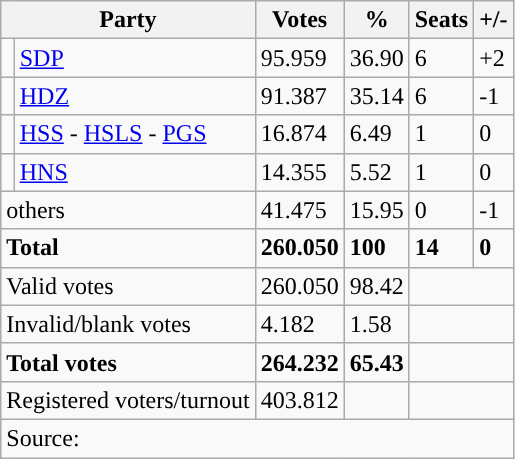<table class="wikitable" style="text-align: left;">
<tr>
<th colspan="2">Party</th>
<th>Votes</th>
<th>%</th>
<th>Seats</th>
<th>+/-</th>
</tr>
<tr>
<td style="background-color: "></td>
<td><a href='#'>SDP</a></td>
<td>95.959</td>
<td>36.90</td>
<td>6</td>
<td>+2</td>
</tr>
<tr>
<td style="background-color: "></td>
<td><a href='#'>HDZ</a></td>
<td>91.387</td>
<td>35.14</td>
<td>6</td>
<td>-1</td>
</tr>
<tr>
<td style="background-color: "></td>
<td><a href='#'>HSS</a> - <a href='#'>HSLS</a> - <a href='#'>PGS</a></td>
<td>16.874</td>
<td>6.49</td>
<td>1</td>
<td>0</td>
</tr>
<tr>
<td style="background-color: "></td>
<td><a href='#'>HNS</a></td>
<td>14.355</td>
<td>5.52</td>
<td>1</td>
<td>0</td>
</tr>
<tr>
<td colspan="2">others</td>
<td>41.475</td>
<td>15.95</td>
<td>0</td>
<td>-1</td>
</tr>
<tr>
<td colspan="2"><strong>Total</strong></td>
<td><strong>260.050</strong></td>
<td><strong>100</strong></td>
<td><strong>14</strong></td>
<td><strong>0</strong></td>
</tr>
<tr>
<td colspan="2">Valid votes</td>
<td>260.050</td>
<td>98.42</td>
<td colspan="2"></td>
</tr>
<tr>
<td colspan="2">Invalid/blank votes</td>
<td>4.182</td>
<td>1.58</td>
<td colspan="2"></td>
</tr>
<tr>
<td colspan="2"><strong>Total votes</strong></td>
<td><strong>264.232</strong></td>
<td><strong>65.43</strong></td>
<td colspan="2"></td>
</tr>
<tr>
<td colspan="2">Registered voters/turnout</td>
<td votes14="5343">403.812</td>
<td></td>
<td colspan="2"></td>
</tr>
<tr>
<td colspan="6">Source: </td>
</tr>
</table>
